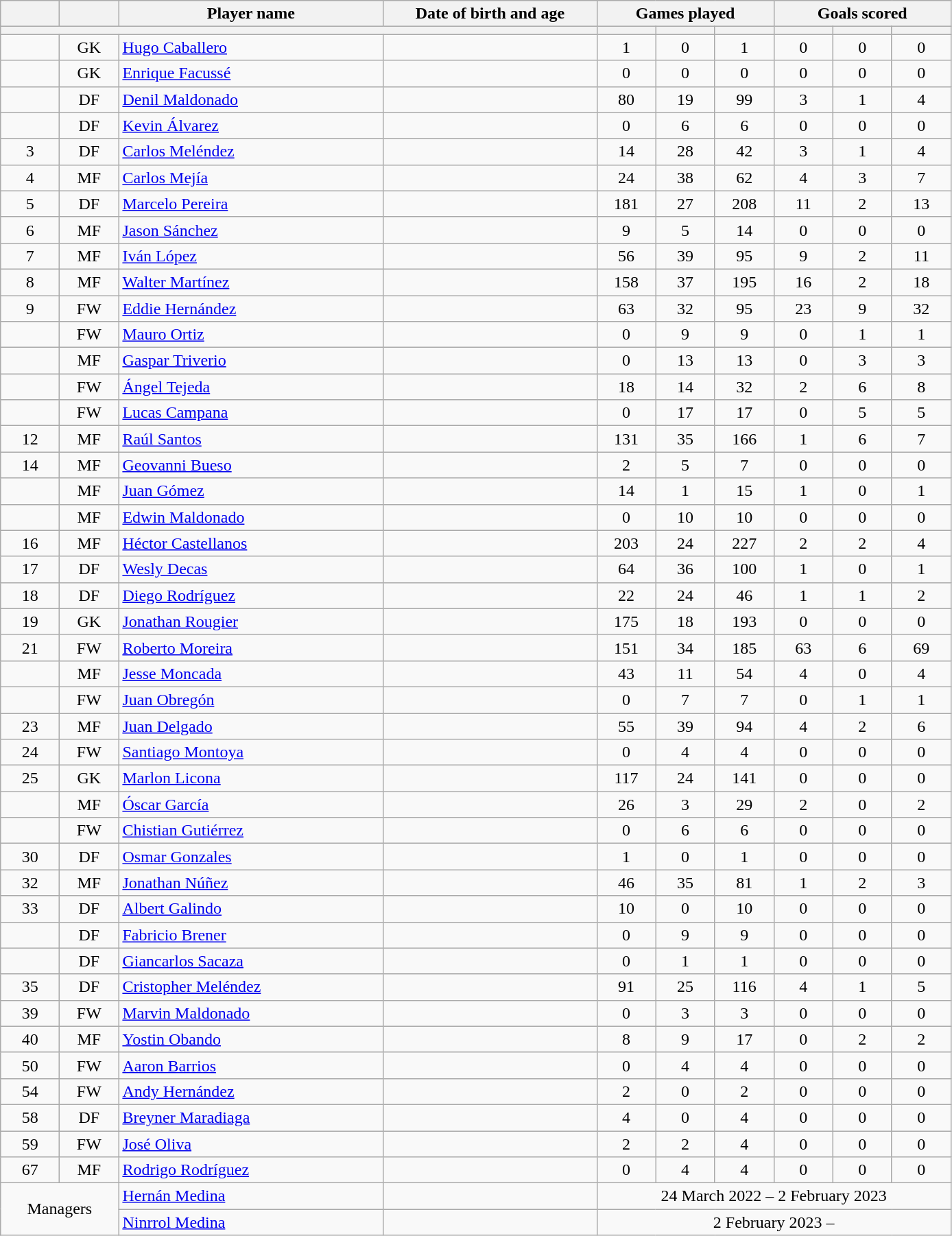<table class="wikitable">
<tr>
<th width="50"></th>
<th width="50"></th>
<th width="250">Player name</th>
<th width="200">Date of birth and age</th>
<th width="150" colspan="3">Games played</th>
<th width="150" colspan="3">Goals scored</th>
</tr>
<tr>
<th colspan="4"></th>
<th width="50"></th>
<th width="50"></th>
<th width="50"></th>
<th width="50"></th>
<th width="50"></th>
<th width="50"></th>
</tr>
<tr align="center">
<td></td>
<td>GK</td>
<td align="left"> <a href='#'>Hugo Caballero</a></td>
<td></td>
<td>1</td>
<td>0</td>
<td>1</td>
<td>0</td>
<td>0</td>
<td>0</td>
</tr>
<tr align="center">
<td></td>
<td>GK</td>
<td align="left"> <a href='#'>Enrique Facussé</a></td>
<td></td>
<td>0</td>
<td>0</td>
<td>0</td>
<td>0</td>
<td>0</td>
<td>0</td>
</tr>
<tr align="center">
<td></td>
<td>DF</td>
<td align="left"> <a href='#'>Denil Maldonado</a></td>
<td></td>
<td>80</td>
<td>19</td>
<td>99</td>
<td>3</td>
<td>1</td>
<td>4</td>
</tr>
<tr align="center">
<td></td>
<td>DF</td>
<td align="left"> <a href='#'>Kevin Álvarez</a></td>
<td></td>
<td>0</td>
<td>6</td>
<td>6</td>
<td>0</td>
<td>0</td>
<td>0</td>
</tr>
<tr align="center">
<td>3</td>
<td>DF</td>
<td align="left"> <a href='#'>Carlos Meléndez</a></td>
<td></td>
<td>14</td>
<td>28</td>
<td>42</td>
<td>3</td>
<td>1</td>
<td>4</td>
</tr>
<tr align="center">
<td>4</td>
<td>MF</td>
<td align="left"> <a href='#'>Carlos Mejía</a></td>
<td></td>
<td>24</td>
<td>38</td>
<td>62</td>
<td>4</td>
<td>3</td>
<td>7</td>
</tr>
<tr align="center">
<td>5</td>
<td>DF</td>
<td align="left"> <a href='#'>Marcelo Pereira</a></td>
<td></td>
<td>181</td>
<td>27</td>
<td>208</td>
<td>11</td>
<td>2</td>
<td>13</td>
</tr>
<tr align="center">
<td>6</td>
<td>MF</td>
<td align="left"> <a href='#'>Jason Sánchez</a></td>
<td></td>
<td>9</td>
<td>5</td>
<td>14</td>
<td>0</td>
<td>0</td>
<td>0</td>
</tr>
<tr align="center">
<td>7</td>
<td>MF</td>
<td align="left"> <a href='#'>Iván López</a></td>
<td></td>
<td>56</td>
<td>39</td>
<td>95</td>
<td>9</td>
<td>2</td>
<td>11</td>
</tr>
<tr align="center">
<td>8</td>
<td>MF</td>
<td align="left"> <a href='#'>Walter Martínez</a></td>
<td></td>
<td>158</td>
<td>37</td>
<td>195</td>
<td>16</td>
<td>2</td>
<td>18</td>
</tr>
<tr align="center">
<td>9</td>
<td>FW</td>
<td align="left"> <a href='#'>Eddie Hernández</a></td>
<td></td>
<td>63</td>
<td>32</td>
<td>95</td>
<td>23</td>
<td>9</td>
<td>32</td>
</tr>
<tr align="center">
<td></td>
<td>FW</td>
<td align="left"> <a href='#'>Mauro Ortiz</a></td>
<td></td>
<td>0</td>
<td>9</td>
<td>9</td>
<td>0</td>
<td>1</td>
<td>1</td>
</tr>
<tr align="center">
<td></td>
<td>MF</td>
<td align="left"> <a href='#'>Gaspar Triverio</a></td>
<td></td>
<td>0</td>
<td>13</td>
<td>13</td>
<td>0</td>
<td>3</td>
<td>3</td>
</tr>
<tr align="center">
<td></td>
<td>FW</td>
<td align="left"> <a href='#'>Ángel Tejeda</a></td>
<td></td>
<td>18</td>
<td>14</td>
<td>32</td>
<td>2</td>
<td>6</td>
<td>8</td>
</tr>
<tr align="center">
<td></td>
<td>FW</td>
<td align="left"> <a href='#'>Lucas Campana</a></td>
<td></td>
<td>0</td>
<td>17</td>
<td>17</td>
<td>0</td>
<td>5</td>
<td>5</td>
</tr>
<tr align="center">
<td>12</td>
<td>MF</td>
<td align="left"> <a href='#'>Raúl Santos</a></td>
<td></td>
<td>131</td>
<td>35</td>
<td>166</td>
<td>1</td>
<td>6</td>
<td>7</td>
</tr>
<tr align="center">
<td>14</td>
<td>MF</td>
<td align="left"> <a href='#'>Geovanni Bueso</a></td>
<td></td>
<td>2</td>
<td>5</td>
<td>7</td>
<td>0</td>
<td>0</td>
<td>0</td>
</tr>
<tr align="center">
<td></td>
<td>MF</td>
<td align="left"> <a href='#'>Juan Gómez</a></td>
<td></td>
<td>14</td>
<td>1</td>
<td>15</td>
<td>1</td>
<td>0</td>
<td>1</td>
</tr>
<tr align="center">
<td></td>
<td>MF</td>
<td align="left"> <a href='#'>Edwin Maldonado</a></td>
<td></td>
<td>0</td>
<td>10</td>
<td>10</td>
<td>0</td>
<td>0</td>
<td>0</td>
</tr>
<tr align="center">
<td>16</td>
<td>MF</td>
<td align="left"> <a href='#'>Héctor Castellanos</a></td>
<td></td>
<td>203</td>
<td>24</td>
<td>227</td>
<td>2</td>
<td>2</td>
<td>4</td>
</tr>
<tr align="center">
<td>17</td>
<td>DF</td>
<td align="left"> <a href='#'>Wesly Decas</a></td>
<td></td>
<td>64</td>
<td>36</td>
<td>100</td>
<td>1</td>
<td>0</td>
<td>1</td>
</tr>
<tr align="center">
<td>18</td>
<td>DF</td>
<td align="left"> <a href='#'>Diego Rodríguez</a></td>
<td></td>
<td>22</td>
<td>24</td>
<td>46</td>
<td>1</td>
<td>1</td>
<td>2</td>
</tr>
<tr align="center">
<td>19</td>
<td>GK</td>
<td align="left"> <a href='#'>Jonathan Rougier</a></td>
<td></td>
<td>175</td>
<td>18</td>
<td>193</td>
<td>0</td>
<td>0</td>
<td>0</td>
</tr>
<tr align="center">
<td>21</td>
<td>FW</td>
<td align="left"> <a href='#'>Roberto Moreira</a></td>
<td></td>
<td>151</td>
<td>34</td>
<td>185</td>
<td>63</td>
<td>6</td>
<td>69</td>
</tr>
<tr align="center">
<td></td>
<td>MF</td>
<td align="left"> <a href='#'>Jesse Moncada</a></td>
<td></td>
<td>43</td>
<td>11</td>
<td>54</td>
<td>4</td>
<td>0</td>
<td>4</td>
</tr>
<tr align="center">
<td></td>
<td>FW</td>
<td align="left"> <a href='#'>Juan Obregón</a></td>
<td></td>
<td>0</td>
<td>7</td>
<td>7</td>
<td>0</td>
<td>1</td>
<td>1</td>
</tr>
<tr align="center">
<td>23</td>
<td>MF</td>
<td align="left"> <a href='#'>Juan Delgado</a></td>
<td></td>
<td>55</td>
<td>39</td>
<td>94</td>
<td>4</td>
<td>2</td>
<td>6</td>
</tr>
<tr align="center">
<td>24</td>
<td>FW</td>
<td align="left"> <a href='#'>Santiago Montoya</a></td>
<td></td>
<td>0</td>
<td>4</td>
<td>4</td>
<td>0</td>
<td>0</td>
<td>0</td>
</tr>
<tr align="center">
<td>25</td>
<td>GK</td>
<td align="left"> <a href='#'>Marlon Licona</a></td>
<td></td>
<td>117</td>
<td>24</td>
<td>141</td>
<td>0</td>
<td>0</td>
<td>0</td>
</tr>
<tr align="center">
<td></td>
<td>MF</td>
<td align="left"> <a href='#'>Óscar García</a></td>
<td></td>
<td>26</td>
<td>3</td>
<td>29</td>
<td>2</td>
<td>0</td>
<td>2</td>
</tr>
<tr align="center">
<td></td>
<td>FW</td>
<td align="left"> <a href='#'>Chistian Gutiérrez</a></td>
<td></td>
<td>0</td>
<td>6</td>
<td>6</td>
<td>0</td>
<td>0</td>
<td>0</td>
</tr>
<tr align="center">
<td>30</td>
<td>DF</td>
<td align="left"> <a href='#'>Osmar Gonzales</a></td>
<td></td>
<td>1</td>
<td>0</td>
<td>1</td>
<td>0</td>
<td>0</td>
<td>0</td>
</tr>
<tr align="center">
<td>32</td>
<td>MF</td>
<td align="left"> <a href='#'>Jonathan Núñez</a></td>
<td></td>
<td>46</td>
<td>35</td>
<td>81</td>
<td>1</td>
<td>2</td>
<td>3</td>
</tr>
<tr align="center">
<td>33</td>
<td>DF</td>
<td align="left"> <a href='#'>Albert Galindo</a></td>
<td></td>
<td>10</td>
<td>0</td>
<td>10</td>
<td>0</td>
<td>0</td>
<td>0</td>
</tr>
<tr align="center">
<td></td>
<td>DF</td>
<td align="left"> <a href='#'>Fabricio Brener</a></td>
<td></td>
<td>0</td>
<td>9</td>
<td>9</td>
<td>0</td>
<td>0</td>
<td>0</td>
</tr>
<tr align="center">
<td></td>
<td>DF</td>
<td align="left"> <a href='#'>Giancarlos Sacaza</a></td>
<td></td>
<td>0</td>
<td>1</td>
<td>1</td>
<td>0</td>
<td>0</td>
<td>0</td>
</tr>
<tr align="center">
<td>35</td>
<td>DF</td>
<td align="left"> <a href='#'>Cristopher Meléndez</a></td>
<td></td>
<td>91</td>
<td>25</td>
<td>116</td>
<td>4</td>
<td>1</td>
<td>5</td>
</tr>
<tr align="center">
<td>39</td>
<td>FW</td>
<td align="left"> <a href='#'>Marvin Maldonado</a></td>
<td></td>
<td>0</td>
<td>3</td>
<td>3</td>
<td>0</td>
<td>0</td>
<td>0</td>
</tr>
<tr align="center">
<td>40</td>
<td>MF</td>
<td align="left"> <a href='#'>Yostin Obando</a></td>
<td></td>
<td>8</td>
<td>9</td>
<td>17</td>
<td>0</td>
<td>2</td>
<td>2</td>
</tr>
<tr align="center">
<td>50</td>
<td>FW</td>
<td align="left"> <a href='#'>Aaron Barrios</a></td>
<td></td>
<td>0</td>
<td>4</td>
<td>4</td>
<td>0</td>
<td>0</td>
<td>0</td>
</tr>
<tr align="center">
<td>54</td>
<td>FW</td>
<td align="left"> <a href='#'>Andy Hernández</a></td>
<td></td>
<td>2</td>
<td>0</td>
<td>2</td>
<td>0</td>
<td>0</td>
<td>0</td>
</tr>
<tr align="center">
<td>58</td>
<td>DF</td>
<td align="left"> <a href='#'>Breyner Maradiaga</a></td>
<td></td>
<td>4</td>
<td>0</td>
<td>4</td>
<td>0</td>
<td>0</td>
<td>0</td>
</tr>
<tr align="center">
<td>59</td>
<td>FW</td>
<td align="left"> <a href='#'>José Oliva</a></td>
<td></td>
<td>2</td>
<td>2</td>
<td>4</td>
<td>0</td>
<td>0</td>
<td>0</td>
</tr>
<tr align="center">
<td>67</td>
<td>MF</td>
<td align="left"> <a href='#'>Rodrigo Rodríguez</a></td>
<td></td>
<td>0</td>
<td>4</td>
<td>4</td>
<td>0</td>
<td>0</td>
<td>0</td>
</tr>
<tr align="center">
<td colspan="2" rowspan=2>Managers</td>
<td align="left"> <a href='#'>Hernán Medina</a></td>
<td></td>
<td colspan="6">24 March 2022 – 2 February 2023</td>
</tr>
<tr align="center">
<td align="left"> <a href='#'>Ninrrol Medina</a></td>
<td></td>
<td colspan="6">2 February 2023 –</td>
</tr>
</table>
